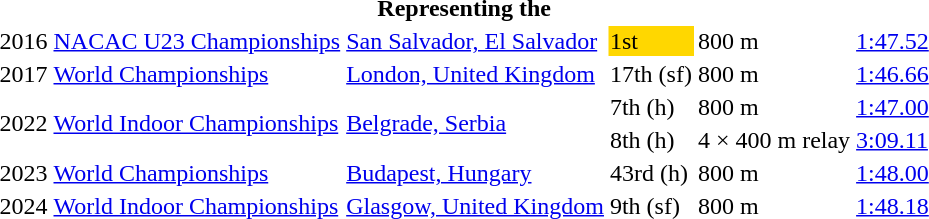<table>
<tr>
<th colspan="6">Representing the </th>
</tr>
<tr>
<td>2016</td>
<td><a href='#'>NACAC U23 Championships</a></td>
<td><a href='#'>San Salvador, El Salvador</a></td>
<td bgcolor=gold>1st</td>
<td>800 m</td>
<td><a href='#'>1:47.52</a></td>
</tr>
<tr>
<td>2017</td>
<td><a href='#'>World Championships</a></td>
<td><a href='#'>London, United Kingdom</a></td>
<td>17th (sf)</td>
<td>800 m</td>
<td><a href='#'>1:46.66</a></td>
</tr>
<tr>
<td rowspan=2>2022</td>
<td rowspan=2><a href='#'>World Indoor Championships</a></td>
<td rowspan=2><a href='#'>Belgrade, Serbia</a></td>
<td>7th (h)</td>
<td>800 m</td>
<td><a href='#'>1:47.00</a></td>
</tr>
<tr>
<td>8th (h)</td>
<td>4 × 400 m relay</td>
<td><a href='#'>3:09.11</a></td>
</tr>
<tr>
<td>2023</td>
<td><a href='#'>World Championships</a></td>
<td><a href='#'>Budapest, Hungary</a></td>
<td>43rd (h)</td>
<td>800 m</td>
<td><a href='#'>1:48.00</a></td>
</tr>
<tr>
<td>2024</td>
<td><a href='#'>World Indoor Championships</a></td>
<td><a href='#'>Glasgow, United Kingdom</a></td>
<td>9th (sf)</td>
<td>800 m</td>
<td><a href='#'>1:48.18</a></td>
</tr>
</table>
